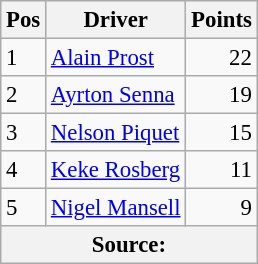<table class="wikitable" style="font-size: 95%;">
<tr>
<th>Pos</th>
<th>Driver</th>
<th>Points</th>
</tr>
<tr>
<td>1</td>
<td> <a href='#'>Alain Prost</a></td>
<td align="right">22</td>
</tr>
<tr>
<td>2</td>
<td> <a href='#'>Ayrton Senna</a></td>
<td align="right">19</td>
</tr>
<tr>
<td>3</td>
<td> <a href='#'>Nelson Piquet</a></td>
<td align="right">15</td>
</tr>
<tr>
<td>4</td>
<td> <a href='#'>Keke Rosberg</a></td>
<td align="right">11</td>
</tr>
<tr>
<td>5</td>
<td> <a href='#'>Nigel Mansell</a></td>
<td align="right">9</td>
</tr>
<tr>
<th colspan=4>Source: </th>
</tr>
</table>
